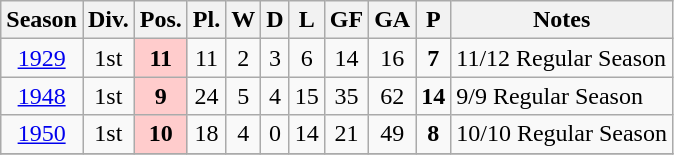<table class="wikitable sortable">
<tr>
<th>Season</th>
<th>Div.</th>
<th>Pos.</th>
<th>Pl.</th>
<th>W</th>
<th>D</th>
<th>L</th>
<th>GF</th>
<th>GA</th>
<th>P</th>
<th>Notes</th>
</tr>
<tr>
<td align=center><a href='#'>1929</a></td>
<td align=center>1st</td>
<td align=center bgcolor=#ffcccc><strong>11</strong></td>
<td align=center>11</td>
<td align=center>2</td>
<td align=center>3</td>
<td align=center>6</td>
<td align=center>14</td>
<td align=center>16</td>
<td align=center><strong>7</strong></td>
<td>11/12 Regular Season</td>
</tr>
<tr>
<td align=center><a href='#'>1948</a></td>
<td align=center>1st</td>
<td align=center bgcolor=#ffcccc><strong>9</strong></td>
<td align=center>24</td>
<td align=center>5</td>
<td align=center>4</td>
<td align=center>15</td>
<td align=center>35</td>
<td align=center>62</td>
<td align=center><strong>14</strong></td>
<td>9/9 Regular Season</td>
</tr>
<tr>
<td align=center><a href='#'>1950</a></td>
<td align=center>1st</td>
<td align=center bgcolor=#ffcccc><strong>10</strong></td>
<td align=center>18</td>
<td align=center>4</td>
<td align=center>0</td>
<td align=center>14</td>
<td align=center>21</td>
<td align=center>49</td>
<td align=center><strong>8</strong></td>
<td>10/10 Regular Season</td>
</tr>
<tr>
</tr>
</table>
